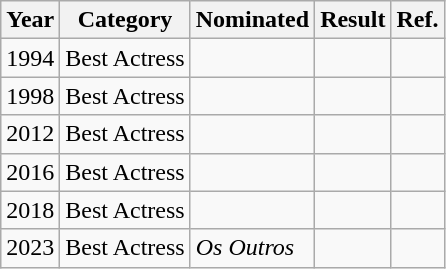<table class="wikitable">
<tr>
<th>Year</th>
<th>Category</th>
<th>Nominated</th>
<th>Result</th>
<th>Ref.</th>
</tr>
<tr>
<td>1994</td>
<td>Best Actress</td>
<td></td>
<td></td>
<td></td>
</tr>
<tr>
<td>1998</td>
<td>Best Actress</td>
<td></td>
<td></td>
<td></td>
</tr>
<tr>
<td>2012</td>
<td>Best Actress</td>
<td></td>
<td></td>
<td></td>
</tr>
<tr>
<td>2016</td>
<td>Best Actress</td>
<td></td>
<td></td>
<td></td>
</tr>
<tr>
<td>2018</td>
<td>Best Actress</td>
<td></td>
<td></td>
<td></td>
</tr>
<tr>
<td>2023</td>
<td>Best Actress</td>
<td><em>Os Outros</em></td>
<td></td>
<td></td>
</tr>
</table>
